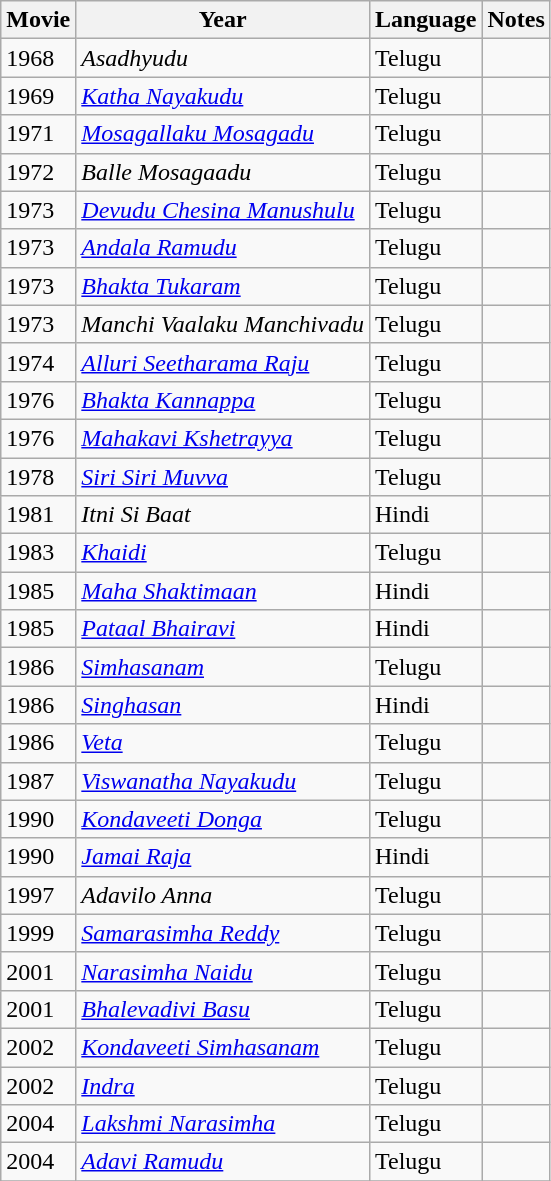<table class="wikitable">
<tr>
<th>Movie</th>
<th>Year</th>
<th>Language</th>
<th>Notes</th>
</tr>
<tr>
<td>1968</td>
<td><em>Asadhyudu</em></td>
<td>Telugu</td>
<td></td>
</tr>
<tr>
<td>1969</td>
<td><em><a href='#'>Katha Nayakudu</a></em></td>
<td>Telugu</td>
<td></td>
</tr>
<tr>
<td>1971</td>
<td><em><a href='#'>Mosagallaku Mosagadu</a></em></td>
<td>Telugu</td>
<td></td>
</tr>
<tr>
<td>1972</td>
<td><em>Balle Mosagaadu</em></td>
<td>Telugu</td>
<td></td>
</tr>
<tr>
<td>1973</td>
<td><em><a href='#'>Devudu Chesina Manushulu</a></em></td>
<td>Telugu</td>
<td></td>
</tr>
<tr>
<td>1973</td>
<td><em><a href='#'>Andala Ramudu</a></em></td>
<td>Telugu</td>
<td></td>
</tr>
<tr>
<td>1973</td>
<td><em><a href='#'>Bhakta Tukaram</a></em></td>
<td>Telugu</td>
<td></td>
</tr>
<tr>
<td>1973</td>
<td><em>Manchi Vaalaku Manchivadu</em></td>
<td>Telugu</td>
<td></td>
</tr>
<tr>
<td>1974</td>
<td><em><a href='#'>Alluri Seetharama Raju</a></em></td>
<td>Telugu</td>
<td></td>
</tr>
<tr>
<td>1976</td>
<td><em><a href='#'>Bhakta Kannappa</a></em></td>
<td>Telugu</td>
<td></td>
</tr>
<tr>
<td>1976</td>
<td><em><a href='#'>Mahakavi Kshetrayya</a></em></td>
<td>Telugu</td>
<td></td>
</tr>
<tr>
<td>1978</td>
<td><em><a href='#'>Siri Siri Muvva</a></em></td>
<td>Telugu</td>
<td></td>
</tr>
<tr>
<td>1981</td>
<td><em>Itni Si Baat</em></td>
<td>Hindi</td>
<td></td>
</tr>
<tr>
<td>1983</td>
<td><em><a href='#'>Khaidi</a></em></td>
<td>Telugu</td>
<td></td>
</tr>
<tr>
<td>1985</td>
<td><em><a href='#'>Maha Shaktimaan</a></em></td>
<td>Hindi</td>
<td></td>
</tr>
<tr>
<td>1985</td>
<td><em><a href='#'>Pataal Bhairavi</a></em></td>
<td>Hindi</td>
<td></td>
</tr>
<tr>
<td>1986</td>
<td><em><a href='#'>Simhasanam</a></em></td>
<td>Telugu</td>
<td></td>
</tr>
<tr>
<td>1986</td>
<td><em><a href='#'>Singhasan</a></em></td>
<td>Hindi</td>
<td></td>
</tr>
<tr>
<td>1986</td>
<td><em><a href='#'>Veta</a></em></td>
<td>Telugu</td>
<td></td>
</tr>
<tr>
<td>1987</td>
<td><em><a href='#'>Viswanatha Nayakudu</a></em></td>
<td>Telugu</td>
<td></td>
</tr>
<tr>
<td>1990</td>
<td><em><a href='#'>Kondaveeti Donga</a></em></td>
<td>Telugu</td>
<td></td>
</tr>
<tr>
<td>1990</td>
<td><em><a href='#'>Jamai Raja</a></em></td>
<td>Hindi</td>
<td></td>
</tr>
<tr>
<td>1997</td>
<td><em>Adavilo Anna</em></td>
<td>Telugu</td>
<td></td>
</tr>
<tr>
<td>1999</td>
<td><em><a href='#'>Samarasimha Reddy</a></em></td>
<td>Telugu</td>
<td></td>
</tr>
<tr>
<td>2001</td>
<td><em><a href='#'>Narasimha Naidu</a></em></td>
<td>Telugu</td>
<td></td>
</tr>
<tr>
<td>2001</td>
<td><em><a href='#'>Bhalevadivi Basu</a></em></td>
<td>Telugu</td>
<td></td>
</tr>
<tr>
<td>2002</td>
<td><em><a href='#'>Kondaveeti Simhasanam</a></em></td>
<td>Telugu</td>
<td></td>
</tr>
<tr>
<td>2002</td>
<td><em><a href='#'>Indra</a></em></td>
<td>Telugu</td>
<td></td>
</tr>
<tr>
<td>2004</td>
<td><em><a href='#'>Lakshmi Narasimha</a></em></td>
<td>Telugu</td>
<td></td>
</tr>
<tr>
<td>2004</td>
<td><em><a href='#'>Adavi Ramudu</a></em></td>
<td>Telugu</td>
<td></td>
</tr>
<tr>
</tr>
</table>
